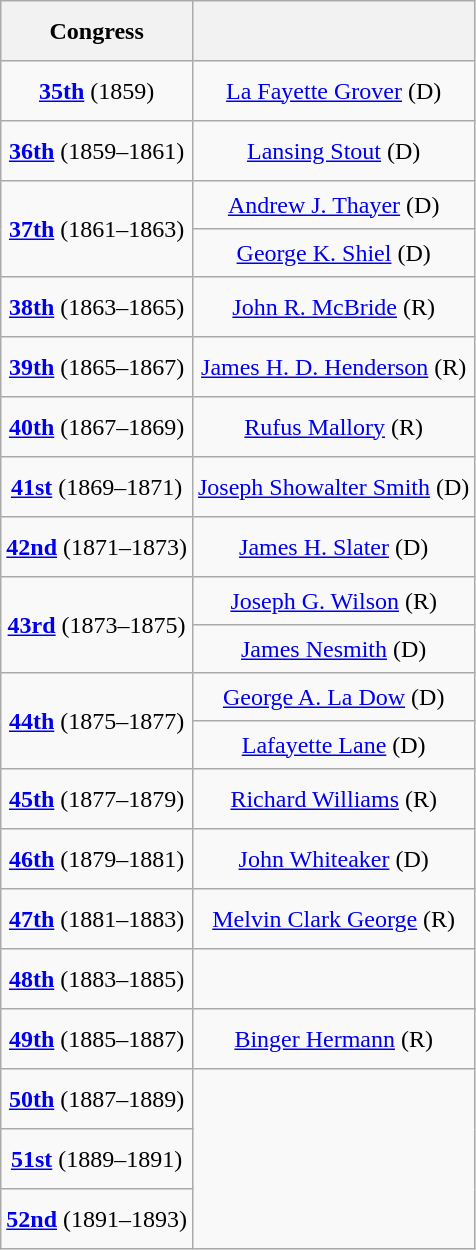<table class=wikitable style="text-align:center">
<tr style="height:2.5em">
<th>Congress</th>
<th></th>
</tr>
<tr style="height:2.5em">
<td><strong><a href='#'>35th</a></strong> (1859)</td>
<td><a href='#'>La Fayette Grover</a> (D)</td>
</tr>
<tr style="height:2.5em">
<td><strong><a href='#'>36th</a></strong> (1859–1861)</td>
<td><a href='#'>Lansing Stout</a> (D)</td>
</tr>
<tr style="height:2em">
<td rowspan=2><strong><a href='#'>37th</a></strong> (1861–1863)</td>
<td><a href='#'>Andrew J. Thayer</a> (D)</td>
</tr>
<tr style="height:2em">
<td><a href='#'>George K. Shiel</a> (D)</td>
</tr>
<tr style="height:2.5em">
<td><strong><a href='#'>38th</a></strong> (1863–1865)</td>
<td><a href='#'>John R. McBride</a> (R)</td>
</tr>
<tr style="height:2.5em">
<td><strong><a href='#'>39th</a></strong> (1865–1867)</td>
<td><a href='#'>James H. D. Henderson</a>  (R)</td>
</tr>
<tr style="height:2.5em">
<td><strong><a href='#'>40th</a></strong> (1867–1869)</td>
<td><a href='#'>Rufus Mallory</a> (R)</td>
</tr>
<tr style="height:2.5em">
<td><strong><a href='#'>41st</a></strong> (1869–1871)</td>
<td><a href='#'>Joseph Showalter Smith</a> (D)</td>
</tr>
<tr style="height:2.5em">
<td><strong><a href='#'>42nd</a></strong> (1871–1873)</td>
<td><a href='#'>James H. Slater</a> (D)</td>
</tr>
<tr style="height:2em">
<td rowspan=2><strong><a href='#'>43rd</a></strong> (1873–1875)</td>
<td><a href='#'>Joseph G. Wilson</a> (R)</td>
</tr>
<tr style="height:2em">
<td><a href='#'>James Nesmith</a> (D)</td>
</tr>
<tr style="height:2em">
<td rowspan=2><strong><a href='#'>44th</a></strong> (1875–1877)</td>
<td><a href='#'>George A. La Dow</a> (D)</td>
</tr>
<tr style="height:2em">
<td><a href='#'>Lafayette Lane</a> (D)</td>
</tr>
<tr style="height:2.5em">
<td><strong><a href='#'>45th</a></strong> (1877–1879)</td>
<td><a href='#'>Richard Williams</a> (R)</td>
</tr>
<tr style="height:2.5em">
<td><strong><a href='#'>46th</a></strong> (1879–1881)</td>
<td><a href='#'>John Whiteaker</a> (D)</td>
</tr>
<tr style="height:2.5em">
<td><strong><a href='#'>47th</a></strong> (1881–1883)</td>
<td><a href='#'>Melvin Clark George</a> (R)</td>
</tr>
<tr style="height:2.5em">
<td><strong><a href='#'>48th</a></strong> (1883–1885)</td>
</tr>
<tr style="height:2.5em">
<td><strong><a href='#'>49th</a></strong> (1885–1887)</td>
<td><a href='#'>Binger Hermann</a> (R)</td>
</tr>
<tr style="height:2.5em">
<td><strong><a href='#'>50th</a></strong> (1887–1889)</td>
</tr>
<tr style="height:2.5em">
<td><strong><a href='#'>51st</a></strong> (1889–1891)</td>
</tr>
<tr style="height:2.5em">
<td><strong><a href='#'>52nd</a></strong> (1891–1893)</td>
</tr>
</table>
